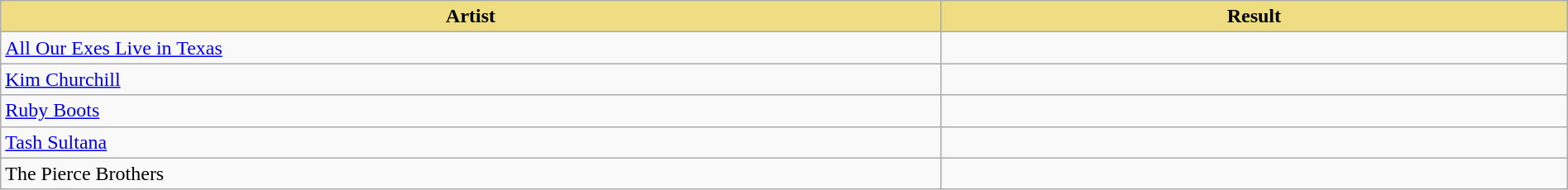<table class="wikitable" width=100%>
<tr>
<th style="width:15%;background:#EEDD82;">Artist</th>
<th style="width:10%;background:#EEDD82;">Result</th>
</tr>
<tr>
<td><a href='#'>All Our Exes Live in Texas</a></td>
<td></td>
</tr>
<tr>
<td><a href='#'>Kim Churchill</a></td>
<td></td>
</tr>
<tr>
<td><a href='#'>Ruby Boots</a></td>
<td></td>
</tr>
<tr>
<td><a href='#'>Tash Sultana</a></td>
<td></td>
</tr>
<tr>
<td>The Pierce Brothers</td>
<td></td>
</tr>
</table>
